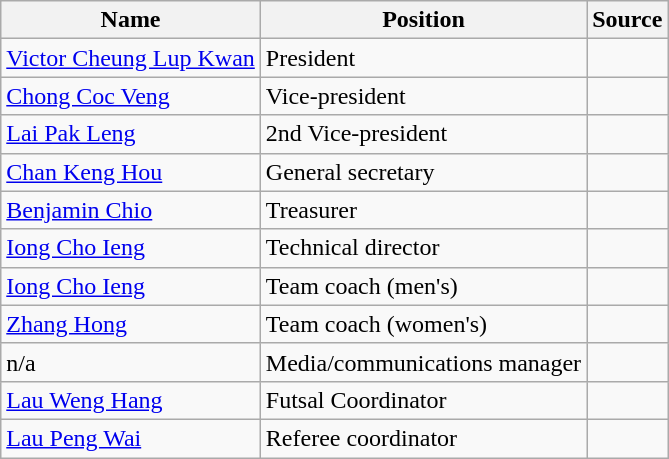<table class="wikitable">
<tr>
<th>Name</th>
<th>Position</th>
<th>Source</th>
</tr>
<tr>
<td> <a href='#'>Victor Cheung Lup Kwan</a></td>
<td>President</td>
<td></td>
</tr>
<tr>
<td> <a href='#'>Chong Coc Veng</a></td>
<td>Vice-president</td>
<td></td>
</tr>
<tr>
<td> <a href='#'>Lai Pak Leng</a></td>
<td>2nd Vice-president</td>
<td></td>
</tr>
<tr>
<td> <a href='#'>Chan Keng Hou</a></td>
<td>General secretary</td>
<td></td>
</tr>
<tr>
<td> <a href='#'>Benjamin Chio</a></td>
<td>Treasurer</td>
<td></td>
</tr>
<tr>
<td> <a href='#'>Iong Cho Ieng</a></td>
<td>Technical director</td>
<td></td>
</tr>
<tr>
<td> <a href='#'>Iong Cho Ieng</a></td>
<td>Team coach (men's)</td>
<td></td>
</tr>
<tr>
<td><a href='#'>Zhang Hong</a></td>
<td>Team coach (women's)</td>
<td></td>
</tr>
<tr>
<td>n/a</td>
<td>Media/communications manager</td>
<td></td>
</tr>
<tr>
<td> <a href='#'>Lau Weng Hang</a></td>
<td>Futsal Coordinator</td>
<td></td>
</tr>
<tr>
<td>  <a href='#'>Lau Peng Wai</a></td>
<td>Referee coordinator</td>
<td></td>
</tr>
</table>
